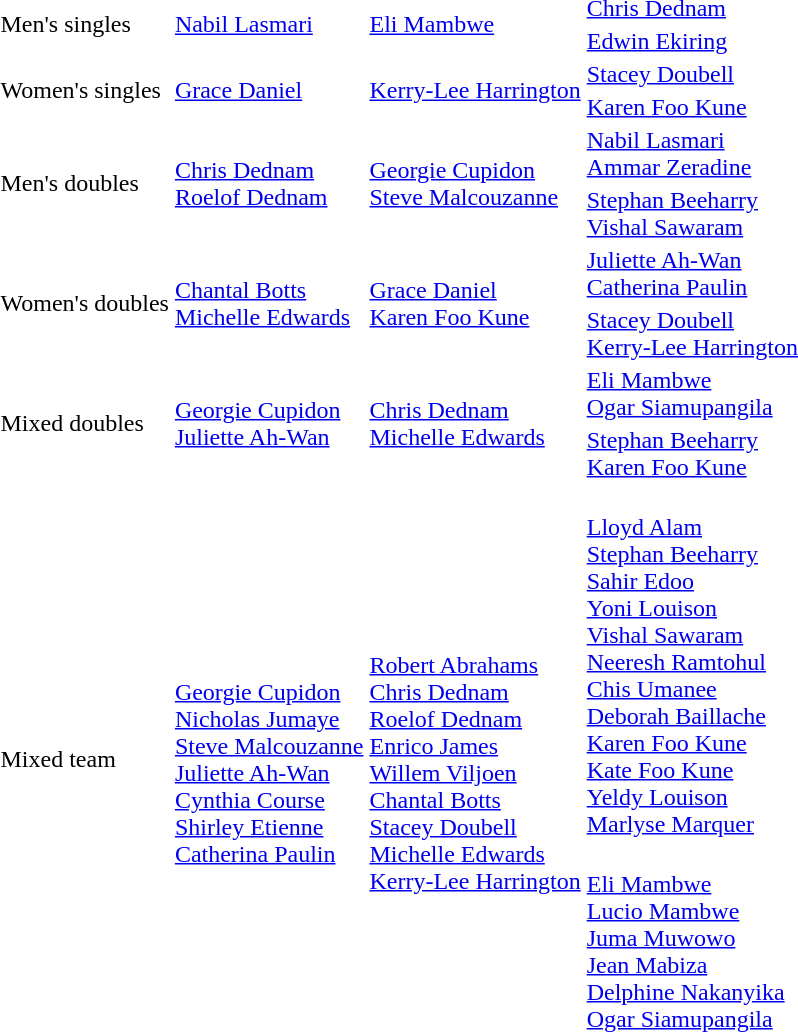<table>
<tr>
<td rowspan=2>Men's singles</td>
<td rowspan=2> <a href='#'>Nabil Lasmari</a></td>
<td rowspan=2> <a href='#'>Eli Mambwe</a></td>
<td> <a href='#'>Chris Dednam</a></td>
</tr>
<tr>
<td> <a href='#'>Edwin Ekiring</a></td>
</tr>
<tr>
<td rowspan=2>Women's singles</td>
<td rowspan=2> <a href='#'>Grace Daniel</a></td>
<td rowspan=2> <a href='#'>Kerry-Lee Harrington</a></td>
<td> <a href='#'>Stacey Doubell</a></td>
</tr>
<tr>
<td> <a href='#'>Karen Foo Kune</a></td>
</tr>
<tr>
<td rowspan=2>Men's doubles</td>
<td rowspan=2> <a href='#'>Chris Dednam</a> <br> <a href='#'>Roelof Dednam</a></td>
<td rowspan=2> <a href='#'>Georgie Cupidon</a> <br> <a href='#'>Steve Malcouzanne</a></td>
<td> <a href='#'>Nabil Lasmari</a> <br> <a href='#'>Ammar Zeradine</a></td>
</tr>
<tr>
<td> <a href='#'>Stephan Beeharry</a> <br> <a href='#'>Vishal Sawaram</a></td>
</tr>
<tr>
<td rowspan=2>Women's doubles</td>
<td rowspan=2> <a href='#'>Chantal Botts</a> <br> <a href='#'>Michelle Edwards</a></td>
<td rowspan=2> <a href='#'>Grace Daniel</a> <br> <a href='#'>Karen Foo Kune</a></td>
<td> <a href='#'>Juliette Ah-Wan</a> <br> <a href='#'>Catherina Paulin</a></td>
</tr>
<tr>
<td> <a href='#'>Stacey Doubell</a> <br> <a href='#'>Kerry-Lee Harrington</a></td>
</tr>
<tr>
<td rowspan=2>Mixed doubles</td>
<td rowspan=2> <a href='#'>Georgie Cupidon</a> <br> <a href='#'>Juliette Ah-Wan</a></td>
<td rowspan=2> <a href='#'>Chris Dednam</a> <br> <a href='#'>Michelle Edwards</a></td>
<td> <a href='#'>Eli Mambwe</a> <br> <a href='#'>Ogar Siamupangila</a></td>
</tr>
<tr>
<td> <a href='#'>Stephan Beeharry</a> <br> <a href='#'>Karen Foo Kune</a></td>
</tr>
<tr>
<td rowspan=2>Mixed team</td>
<td rowspan=2><br><a href='#'>Georgie Cupidon</a><br><a href='#'>Nicholas Jumaye</a><br><a href='#'>Steve Malcouzanne</a><br><a href='#'>Juliette Ah-Wan</a><br><a href='#'>Cynthia Course</a><br><a href='#'>Shirley Etienne</a><br><a href='#'>Catherina Paulin</a></td>
<td rowspan=2><br><a href='#'>Robert Abrahams</a><br><a href='#'>Chris Dednam</a><br><a href='#'>Roelof Dednam</a><br><a href='#'>Enrico James</a><br><a href='#'>Willem Viljoen</a><br><a href='#'>Chantal Botts</a><br><a href='#'>Stacey Doubell</a><br><a href='#'>Michelle Edwards</a><br><a href='#'>Kerry-Lee Harrington</a></td>
<td><br><a href='#'>Lloyd Alam</a><br><a href='#'>Stephan Beeharry</a><br><a href='#'>Sahir Edoo</a><br><a href='#'>Yoni Louison</a><br><a href='#'>Vishal Sawaram</a><br><a href='#'>Neeresh Ramtohul</a><br><a href='#'>Chis Umanee</a><br><a href='#'>Deborah Baillache</a><br><a href='#'>Karen Foo Kune</a><br><a href='#'>Kate Foo Kune</a><br><a href='#'>Yeldy Louison</a><br><a href='#'>Marlyse Marquer</a></td>
</tr>
<tr>
<td><br><a href='#'>Eli Mambwe</a><br><a href='#'>Lucio Mambwe</a><br><a href='#'>Juma Muwowo</a><br><a href='#'>Jean Mabiza</a><br><a href='#'>Delphine Nakanyika</a><br><a href='#'>Ogar Siamupangila</a></td>
</tr>
</table>
